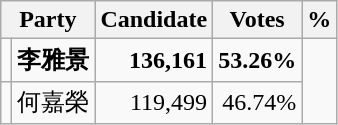<table class="wikitable">
<tr>
<th colspan="2">Party</th>
<th>Candidate</th>
<th>Votes</th>
<th>%</th>
</tr>
<tr>
<td></td>
<td><strong>李雅景</strong></td>
<td align="right"><strong>136,161</strong></td>
<td align="right"><strong>53.26%</strong></td>
</tr>
<tr>
<td></td>
<td>何嘉榮</td>
<td align="right">119,499</td>
<td align="right">46.74%</td>
</tr>
</table>
